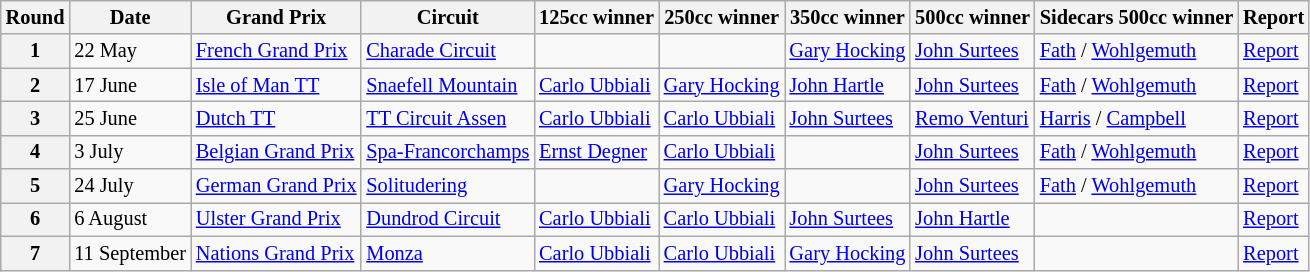<table class="wikitable" style="font-size: 85%">
<tr>
<th>Round</th>
<th>Date</th>
<th>Grand Prix</th>
<th>Circuit</th>
<th>125cc winner</th>
<th>250cc winner</th>
<th>350cc winner</th>
<th>500cc winner</th>
<th>Sidecars 500cc winner</th>
<th>Report</th>
</tr>
<tr>
<th>1</th>
<td>22 May</td>
<td> <a href='#'>French Grand Prix</a></td>
<td><a href='#'>Charade Circuit</a></td>
<td></td>
<td></td>
<td> <a href='#'>Gary Hocking</a></td>
<td> <a href='#'>John Surtees</a></td>
<td> <a href='#'>Fath</a> / <a href='#'>Wohlgemuth</a></td>
<td><a href='#'>Report</a></td>
</tr>
<tr>
<th>2</th>
<td>17 June</td>
<td> <a href='#'>Isle of Man TT</a></td>
<td><a href='#'>Snaefell Mountain</a></td>
<td> <a href='#'>Carlo Ubbiali</a></td>
<td> <a href='#'>Gary Hocking</a></td>
<td> <a href='#'>John Hartle</a></td>
<td> <a href='#'>John Surtees</a></td>
<td> <a href='#'>Fath</a> / <a href='#'>Wohlgemuth</a></td>
<td><a href='#'>Report</a></td>
</tr>
<tr>
<th>3</th>
<td>25 June</td>
<td> <a href='#'>Dutch TT</a></td>
<td><a href='#'>TT Circuit Assen</a></td>
<td> <a href='#'>Carlo Ubbiali</a></td>
<td> <a href='#'>Carlo Ubbiali</a></td>
<td> <a href='#'>John Surtees</a></td>
<td> <a href='#'>Remo Venturi</a></td>
<td> <a href='#'>Harris</a> / <a href='#'>Campbell</a></td>
<td><a href='#'>Report</a></td>
</tr>
<tr>
<th>4</th>
<td>3 July</td>
<td> <a href='#'>Belgian Grand Prix</a></td>
<td><a href='#'>Spa-Francorchamps</a></td>
<td> <a href='#'>Ernst Degner</a></td>
<td> <a href='#'>Carlo Ubbiali</a></td>
<td></td>
<td> <a href='#'>John Surtees</a></td>
<td> <a href='#'>Fath</a> / <a href='#'>Wohlgemuth</a></td>
<td><a href='#'>Report</a></td>
</tr>
<tr>
<th>5</th>
<td>24 July</td>
<td> <a href='#'>German Grand Prix</a></td>
<td><a href='#'>Solitudering</a></td>
<td></td>
<td> <a href='#'>Gary Hocking</a></td>
<td></td>
<td> <a href='#'>John Surtees</a></td>
<td> <a href='#'>Fath</a> / <a href='#'>Wohlgemuth</a></td>
<td><a href='#'>Report</a></td>
</tr>
<tr>
<th>6</th>
<td>6 August</td>
<td> <a href='#'>Ulster Grand Prix</a></td>
<td><a href='#'>Dundrod Circuit</a></td>
<td> <a href='#'>Carlo Ubbiali</a></td>
<td> <a href='#'>Carlo Ubbiali</a></td>
<td> <a href='#'>John Surtees</a></td>
<td> <a href='#'>John Hartle</a></td>
<td></td>
<td><a href='#'>Report</a></td>
</tr>
<tr>
<th>7</th>
<td>11 September</td>
<td> <a href='#'>Nations Grand Prix</a></td>
<td><a href='#'>Monza</a></td>
<td> <a href='#'>Carlo Ubbiali</a></td>
<td> <a href='#'>Carlo Ubbiali</a></td>
<td> <a href='#'>Gary Hocking</a></td>
<td> <a href='#'>John Surtees</a></td>
<td></td>
<td><a href='#'>Report</a></td>
</tr>
</table>
